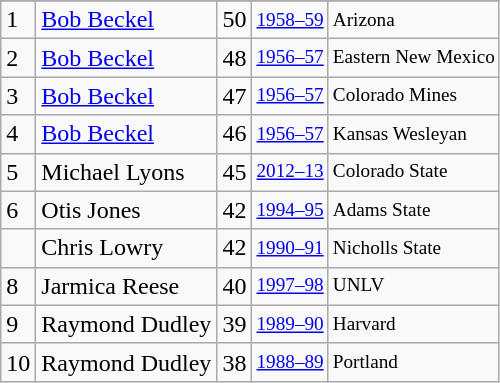<table class="wikitable">
<tr>
</tr>
<tr>
<td>1</td>
<td><a href='#'>Bob Beckel</a></td>
<td>50</td>
<td style="font-size:80%;"><a href='#'>1958–59</a></td>
<td style="font-size:80%;">Arizona</td>
</tr>
<tr>
<td>2</td>
<td><a href='#'>Bob Beckel</a></td>
<td>48</td>
<td style="font-size:80%;"><a href='#'>1956–57</a></td>
<td style="font-size:80%;">Eastern New Mexico</td>
</tr>
<tr>
<td>3</td>
<td><a href='#'>Bob Beckel</a></td>
<td>47</td>
<td style="font-size:80%;"><a href='#'>1956–57</a></td>
<td style="font-size:80%;">Colorado Mines</td>
</tr>
<tr>
<td>4</td>
<td><a href='#'>Bob Beckel</a></td>
<td>46</td>
<td style="font-size:80%;"><a href='#'>1956–57</a></td>
<td style="font-size:80%;">Kansas Wesleyan</td>
</tr>
<tr>
<td>5</td>
<td>Michael Lyons</td>
<td>45</td>
<td style="font-size:80%;"><a href='#'>2012–13</a></td>
<td style="font-size:80%;">Colorado State</td>
</tr>
<tr>
<td>6</td>
<td>Otis Jones</td>
<td>42</td>
<td style="font-size:80%;"><a href='#'>1994–95</a></td>
<td style="font-size:80%;">Adams State</td>
</tr>
<tr>
<td></td>
<td>Chris Lowry</td>
<td>42</td>
<td style="font-size:80%;"><a href='#'>1990–91</a></td>
<td style="font-size:80%;">Nicholls State</td>
</tr>
<tr>
<td>8</td>
<td>Jarmica Reese</td>
<td>40</td>
<td style="font-size:80%;"><a href='#'>1997–98</a></td>
<td style="font-size:80%;">UNLV</td>
</tr>
<tr>
<td>9</td>
<td>Raymond Dudley</td>
<td>39</td>
<td style="font-size:80%;"><a href='#'>1989–90</a></td>
<td style="font-size:80%;">Harvard</td>
</tr>
<tr>
<td>10</td>
<td>Raymond Dudley</td>
<td>38</td>
<td style="font-size:80%;"><a href='#'>1988–89</a></td>
<td style="font-size:80%;">Portland</td>
</tr>
</table>
